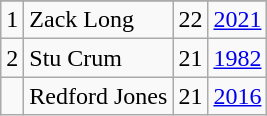<table class="wikitable">
<tr>
</tr>
<tr>
<td>1</td>
<td>Zack Long</td>
<td>22</td>
<td><a href='#'>2021</a></td>
</tr>
<tr>
<td>2</td>
<td>Stu Crum</td>
<td>21</td>
<td><a href='#'>1982</a></td>
</tr>
<tr>
<td></td>
<td>Redford Jones</td>
<td>21</td>
<td><a href='#'>2016</a></td>
</tr>
</table>
